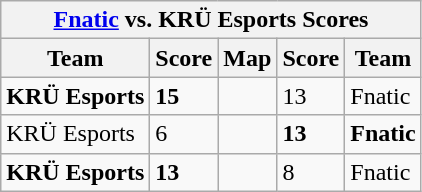<table class="wikitable">
<tr>
<th colspan="5"><a href='#'>Fnatic</a> vs. KRÜ Esports Scores</th>
</tr>
<tr>
<th>Team</th>
<th>Score</th>
<th>Map</th>
<th>Score</th>
<th>Team</th>
</tr>
<tr>
<td><strong>KRÜ Esports</strong></td>
<td><strong>15</strong></td>
<td></td>
<td>13</td>
<td>Fnatic</td>
</tr>
<tr>
<td>KRÜ Esports</td>
<td>6</td>
<td></td>
<td><strong>13</strong></td>
<td><strong>Fnatic</strong></td>
</tr>
<tr>
<td><strong>KRÜ Esports</strong></td>
<td><strong>13</strong></td>
<td></td>
<td>8</td>
<td>Fnatic</td>
</tr>
</table>
